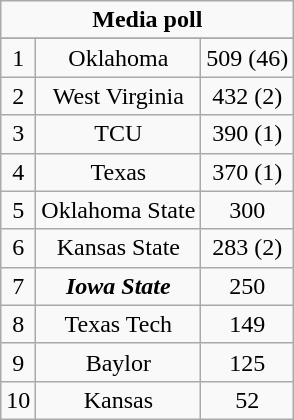<table class="wikitable">
<tr align="center">
<td align="center" Colspan="3"><strong>Media poll</strong></td>
</tr>
<tr align="center">
</tr>
<tr align="center">
<td>1</td>
<td>Oklahoma</td>
<td>509 (46)</td>
</tr>
<tr align="center">
<td>2</td>
<td>West Virginia</td>
<td>432 (2)</td>
</tr>
<tr align="center">
<td>3</td>
<td>TCU</td>
<td>390 (1)</td>
</tr>
<tr align="center">
<td>4</td>
<td>Texas</td>
<td>370 (1)</td>
</tr>
<tr align="center">
<td>5</td>
<td>Oklahoma State</td>
<td>300</td>
</tr>
<tr align="center">
<td>6</td>
<td>Kansas State</td>
<td>283 (2)</td>
</tr>
<tr align="center">
<td>7</td>
<td><strong><em>  Iowa State</em></strong></td>
<td>250</td>
</tr>
<tr align="center">
<td>8</td>
<td>Texas Tech</td>
<td>149</td>
</tr>
<tr align="center">
<td>9</td>
<td>Baylor</td>
<td>125</td>
</tr>
<tr align="center">
<td>10</td>
<td>Kansas</td>
<td>52</td>
</tr>
</table>
